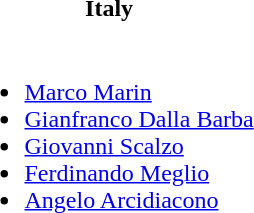<table>
<tr>
<th>Italy</th>
</tr>
<tr>
<td><br><ul><li><a href='#'>Marco Marin</a></li><li><a href='#'>Gianfranco Dalla Barba</a></li><li><a href='#'>Giovanni Scalzo</a></li><li><a href='#'>Ferdinando Meglio</a></li><li><a href='#'>Angelo Arcidiacono</a></li></ul></td>
</tr>
</table>
